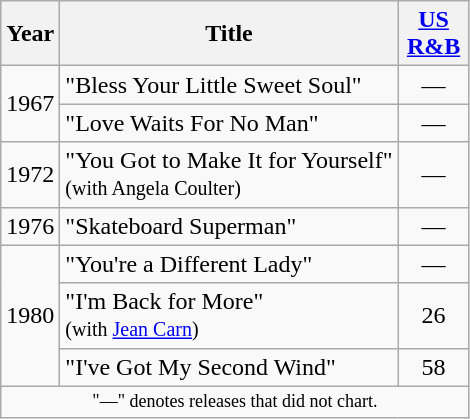<table class="wikitable" style="text-align:center;">
<tr>
<th>Year</th>
<th>Title</th>
<th width=40><a href='#'>US R&B</a><br></th>
</tr>
<tr>
<td rowspan="2">1967</td>
<td style="text-align:left;">"Bless Your Little Sweet Soul"</td>
<td>—</td>
</tr>
<tr>
<td style="text-align:left;">"Love Waits For No Man"</td>
<td>—</td>
</tr>
<tr>
<td>1972</td>
<td style="text-align:left;">"You Got to Make It for Yourself"<br><small>(with Angela Coulter)</small></td>
<td>—</td>
</tr>
<tr>
<td>1976</td>
<td style="text-align:left;">"Skateboard Superman"</td>
<td>—</td>
</tr>
<tr>
<td rowspan="3">1980</td>
<td style="text-align:left;">"You're a Different Lady"</td>
<td>—</td>
</tr>
<tr>
<td style="text-align:left;">"I'm Back for More"<br><small>(with <a href='#'>Jean Carn</a>)</small></td>
<td>26</td>
</tr>
<tr>
<td style="text-align:left;">"I've Got My Second Wind"</td>
<td>58</td>
</tr>
<tr>
<td colspan="3" style="text-align:center; font-size:9pt;">"—" denotes releases that did not chart.</td>
</tr>
</table>
